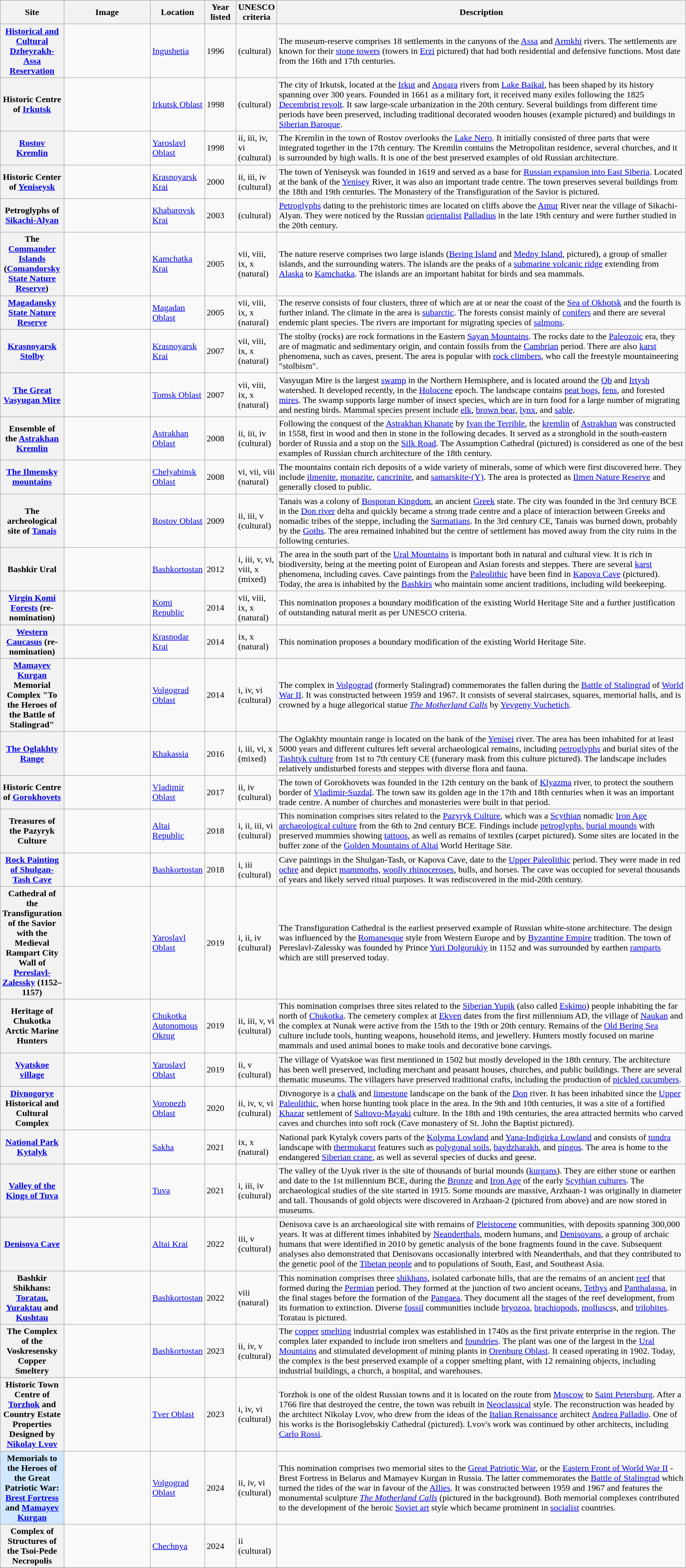<table class="wikitable sortable plainrowheaders">
<tr>
<th style="width:100px;" scope="col">Site</th>
<th class="unsortable" style="width:150px;" scope="col">Image</th>
<th style="width:80px;" scope="col">Location</th>
<th style="width:50px;" scope="col">Year listed</th>
<th style="width:60px;" scope="col">UNESCO criteria</th>
<th scope="col" class="unsortable">Description</th>
</tr>
<tr>
<th scope="row"><a href='#'>Historical and Cultural Dzheyrakh-Assa Reservation</a></th>
<td></td>
<td><a href='#'>Ingushetia</a></td>
<td>1996</td>
<td>(cultural)</td>
<td>The museum-reserve comprises 18 settlements in the canyons of the <a href='#'>Assa</a> and <a href='#'>Armkhi</a> rivers. The settlements are known for their <a href='#'>stone towers</a> (towers in <a href='#'>Erzi</a> pictured) that had both residential and defensive functions. Most date from the 16th and 17th centuries.</td>
</tr>
<tr>
<th scope="row">Historic Centre of <a href='#'>Irkutsk</a></th>
<td></td>
<td><a href='#'>Irkutsk Oblast</a></td>
<td>1998</td>
<td>(cultural)</td>
<td>The city of Irkutsk, located at the <a href='#'>Irkut</a> and <a href='#'>Angara</a> rivers  from <a href='#'>Lake Baikal</a>, has been shaped by its history spanning over 300 years. Founded in 1661 as a military fort, it received many exiles following the 1825 <a href='#'>Decembrist revolt</a>. It saw large-scale urbanization in the 20th century. Several buildings from different time periods have been preserved, including traditional decorated wooden houses (example pictured) and buildings in <a href='#'>Siberian Baroque</a>.</td>
</tr>
<tr>
<th scope="row"><a href='#'>Rostov Kremlin</a></th>
<td></td>
<td><a href='#'>Yaroslavl Oblast</a></td>
<td>1998</td>
<td>ii, iii, iv, vi (cultural)</td>
<td>The Kremlin in the town of Rostov overlooks the <a href='#'>Lake Nero</a>. It initially consisted of three parts that were integrated together in the 17th century. The Kremlin contains the Metropolitan residence, several churches, and it is surrounded by high walls. It is one of the best preserved examples of old Russian architecture.</td>
</tr>
<tr>
<th scope="row">Historic Center of <a href='#'>Yeniseysk</a></th>
<td></td>
<td><a href='#'>Krasnoyarsk Krai</a></td>
<td>2000</td>
<td>ii, iii, iv (cultural)</td>
<td>The town of Yeniseysk was founded in 1619 and served as a base for <a href='#'>Russian expansion into East Siberia</a>. Located at the bank of the <a href='#'>Yenisey</a> River, it was also an important trade centre. The town preserves several buildings from the 18th and 19th centuries. The Monastery of the Transfiguration of the Savior is pictured.</td>
</tr>
<tr>
<th scope="row">Petroglyphs of <a href='#'>Sikachi-Alyan</a></th>
<td></td>
<td><a href='#'>Khabarovsk Krai</a></td>
<td>2003</td>
<td>(cultural)</td>
<td><a href='#'>Petroglyphs</a> dating to the prehistoric times are located on cliffs above the <a href='#'>Amur</a> River near the village of Sikachi-Alyan. They were noticed by the Russian <a href='#'>orientalist</a> <a href='#'>Palladius</a> in the late 19th century and were further studied in the 20th century.</td>
</tr>
<tr>
<th scope="row">The <a href='#'>Commander Islands</a> (<a href='#'>Comandorsky State Nature Reserve</a>)</th>
<td></td>
<td><a href='#'>Kamchatka Krai</a></td>
<td>2005</td>
<td>vii, viii, ix, x (natural)</td>
<td>The nature reserve comprises two large islands (<a href='#'>Bering Island</a> and <a href='#'>Medny Island</a>, pictured), a group of smaller islands, and the surrounding waters. The islands are the peaks of a <a href='#'>submarine volcanic ridge</a> extending from <a href='#'>Alaska</a> to <a href='#'>Kamchatka</a>. The islands are an important habitat for birds and sea mammals.</td>
</tr>
<tr>
<th scope="row"><a href='#'>Magadansky State Nature Reserve</a></th>
<td></td>
<td><a href='#'>Magadan Oblast</a></td>
<td>2005</td>
<td>vii, viii, ix, x (natural)</td>
<td>The reserve consists of four clusters, three of which are at or near the coast of the <a href='#'>Sea of Okhotsk</a> and the fourth is further inland. The climate in the area is <a href='#'>subarctic</a>. The forests consist mainly of <a href='#'>conifers</a> and there are several endemic plant species. The rivers are important for migrating species of <a href='#'>salmons</a>.</td>
</tr>
<tr>
<th scope="row"><a href='#'>Krasnoyarsk Stolby</a></th>
<td></td>
<td><a href='#'>Krasnoyarsk Krai</a></td>
<td>2007</td>
<td>vii, viii, ix, x (natural)</td>
<td>The stolby (rocks) are rock formations in the Eastern <a href='#'>Sayan Mountains</a>. The rocks date to the <a href='#'>Paleozoic</a> era, they are of magmatic and sedimentary origin, and contain fossils from the <a href='#'>Cambrian</a> period. There are also <a href='#'>karst</a> phenomena, such as caves, present. The area is popular with <a href='#'>rock climbers</a>, who call the freestyle mountaineering "stolbism".</td>
</tr>
<tr>
<th scope="row"><a href='#'>The Great Vasyugan Mire</a></th>
<td align=center></td>
<td><a href='#'>Tomsk Oblast</a></td>
<td>2007</td>
<td>vii, viii, ix, x (natural)</td>
<td>Vasyugan Mire is the largest <a href='#'>swamp</a> in the Northern Hemisphere, and is located around the <a href='#'>Ob</a> and <a href='#'>Irtysh</a> watershed. It developed recently, in the <a href='#'>Holocene</a> epoch. The landscape contains <a href='#'>peat bogs</a>, <a href='#'>fens</a>, and forested <a href='#'>mires</a>. The swamp supports large number of insect species, which are in turn food for a large number of migrating and nesting birds. Mammal species present include <a href='#'>elk</a>, <a href='#'>brown bear</a>, <a href='#'>lynx</a>, and <a href='#'>sable</a>.</td>
</tr>
<tr>
<th scope="row">Ensemble of the <a href='#'>Astrakhan Kremlin</a></th>
<td></td>
<td><a href='#'>Astrakhan Oblast</a></td>
<td>2008</td>
<td>ii, iii, iv (cultural)</td>
<td>Following the conquest of the <a href='#'>Astrakhan Khanate</a> by <a href='#'>Ivan the Terrible</a>, the <a href='#'>kremlin</a> of <a href='#'>Astrakhan</a> was constructed in 1558, first in wood and then in stone in the following decades. It served as a stronghold in the south-eastern border of Russia and a stop on the <a href='#'>Silk Road</a>. The Assumption Cathedral (pictured) is considered as one of the best examples of Russian church architecture of the 18th century.</td>
</tr>
<tr>
<th scope="row"><a href='#'>The Ilmensky mountains</a></th>
<td></td>
<td><a href='#'>Chelyabinsk Oblast</a></td>
<td>2008</td>
<td>vi, vii, viii (natural)</td>
<td>The mountains contain rich deposits of a wide variety of minerals, some of which were first discovered here. They include <a href='#'>ilmenite</a>, <a href='#'>monazite</a>, <a href='#'>cancrinite</a>, and <a href='#'>samarskite-(Y)</a>. The area is protected as <a href='#'>Ilmen Nature Reserve</a> and generally closed to public.</td>
</tr>
<tr>
<th scope="row">The archeological site of <a href='#'>Tanais</a></th>
<td></td>
<td><a href='#'>Rostov Oblast</a></td>
<td>2009</td>
<td>ii, iii, v (cultural)</td>
<td>Tanais was a colony of <a href='#'>Bosporan Kingdom</a>, an ancient <a href='#'>Greek</a> state. The city was founded in the 3rd century BCE in the <a href='#'>Don river</a> delta and quickly became a strong trade centre and a place of interaction between Greeks and nomadic tribes of the steppe, including the <a href='#'>Sarmatians</a>. In the 3rd century CE, Tanais was burned down, probably by the <a href='#'>Goths</a>. The area remained inhabited but the centre of settlement has moved away from the city ruins in the following centuries.</td>
</tr>
<tr>
<th scope="row">Bashkir Ural</th>
<td></td>
<td><a href='#'>Bashkortostan</a></td>
<td>2012</td>
<td>i, iii, v, vi, viii, x (mixed)</td>
<td>The area in the south part of the <a href='#'>Ural Mountains</a> is important both in natural and cultural view. It is rich in biodiversity, being at the meeting point of European and Asian forests and steppes. There are several <a href='#'>karst</a> phenomena, including caves. Cave paintings from the <a href='#'>Paleolithic</a> have been find in <a href='#'>Kapova Cave</a> (pictured). Today, the area is inhabited by the <a href='#'>Bashkirs</a> who maintain some ancient traditions, including wild beekeeping.</td>
</tr>
<tr>
<th scope="row"><a href='#'>Virgin Komi Forests</a> (re-nomination)</th>
<td></td>
<td><a href='#'>Komi Republic</a></td>
<td>2014</td>
<td>vii, viii, ix, x (natural)</td>
<td>This nomination proposes a boundary modification of the existing World Heritage Site and a further justification of outstanding natural merit as per UNESCO criteria.</td>
</tr>
<tr>
<th scope="row"><a href='#'>Western Caucasus</a> (re-nomination)</th>
<td></td>
<td><a href='#'>Krasnodar Krai</a></td>
<td>2014</td>
<td>ix, x (natural)</td>
<td>This nomination proposes a boundary modification of the existing World Heritage Site.</td>
</tr>
<tr>
<th scope="row"><a href='#'>Mamayev Kurgan</a> Memorial Complex "To the Heroes of the Battle of Stalingrad"</th>
<td></td>
<td><a href='#'>Volgograd Oblast</a></td>
<td>2014</td>
<td>i, iv, vi (cultural)</td>
<td>The complex in <a href='#'>Volgograd</a> (formerly Stalingrad) commemorates the fallen during the <a href='#'>Battle of Stalingrad</a> of <a href='#'>World War II</a>. It was constructed between 1959 and 1967. It consists of several staircases, squares, memorial halls, and is crowned by a huge allegorical statue <em><a href='#'>The Motherland Calls</a></em> by <a href='#'>Yevgeny Vuchetich</a>.</td>
</tr>
<tr>
<th scope="row"><a href='#'>The Oglakhty Range</a></th>
<td></td>
<td><a href='#'>Khakassia</a></td>
<td>2016</td>
<td>i, iii, vi, x (mixed)</td>
<td>The Oglakhty mountain range is located on the bank of the <a href='#'>Yenisei</a> river. The area has been inhabited for at least 5000 years and different cultures left several archaeological remains, including <a href='#'>petroglyphs</a> and burial sites of the <a href='#'>Tashtyk culture</a> from 1st to 7th century CE (funerary mask from this culture pictured). The landscape includes relatively undisturbed forests and steppes with diverse flora and fauna.</td>
</tr>
<tr>
<th scope="row">Historic Centre of <a href='#'>Gorokhovets</a></th>
<td></td>
<td><a href='#'>Vladimir Oblast</a></td>
<td>2017</td>
<td>ii, iv (cultural)</td>
<td>The town of Gorokhovets was founded in the 12th century on the bank of <a href='#'>Klyazma</a> river, to protect the southern border of <a href='#'>Vladimir-Suzdal</a>. The town saw its golden age in the 17th and 18th centuries when it was an important trade centre. A number of churches and monasteries were built in that period.</td>
</tr>
<tr>
<th scope="row">Treasures of the Pazyryk Culture</th>
<td></td>
<td><a href='#'>Altai Republic</a></td>
<td>2018</td>
<td>i, ii, iii, vi (cultural)</td>
<td>This nomination comprises sites related to the <a href='#'>Pazyryk Culture</a>, which was a <a href='#'>Scythian</a> nomadic <a href='#'>Iron Age</a> <a href='#'>archaeological culture</a> from the 6th to 2nd century BCE. Findings include <a href='#'>petroglyphs</a>, <a href='#'>burial mounds</a> with preserved mummies showing <a href='#'>tattoos</a>, as well as remains of textiles (carpet pictured). Some sites are located in the buffer zone of the <a href='#'>Golden Mountains of Altai</a> World Heritage Site.</td>
</tr>
<tr>
<th scope="row"><a href='#'>Rock Painting of Shulgan-Tash Cave</a></th>
<td></td>
<td><a href='#'>Bashkortostan</a></td>
<td>2018</td>
<td>i, iii (cultural)</td>
<td>Cave paintings in the Shulgan-Tash, or Kapova Cave, date to the <a href='#'>Upper Paleolithic</a> period. They were made in red <a href='#'>ochre</a> and depict <a href='#'>mammoths</a>, <a href='#'>woolly rhinoceroses</a>, bulls, and horses. The cave was occupied for several thousands of years and likely served ritual purposes. It was rediscovered in the mid-20th century.</td>
</tr>
<tr>
<th scope="row">Cathedral of the Transfiguration of the Savior with the Medieval Rampart City Wall of <a href='#'>Pereslavl-Zalessky</a> (1152–1157)</th>
<td></td>
<td><a href='#'>Yaroslavl Oblast</a></td>
<td>2019</td>
<td>i, ii, iv (cultural)</td>
<td>The Transfiguration Cathedral is the earliest preserved example of Russian white-stone architecture. The design was influenced by the <a href='#'>Romanesque</a> style from Western Europe and by <a href='#'>Byzantine Empire</a> tradition. The town of Pereslavl-Zalessky was founded by Prince <a href='#'>Yuri Dolgorukiy</a> in 1152 and was surrounded by earthen <a href='#'>ramparts</a> which are still preserved today.</td>
</tr>
<tr>
<th scope="row">Heritage of Chukotka Arctic Marine Hunters</th>
<td></td>
<td><a href='#'>Chukotka Autonomous Okrug</a></td>
<td>2019</td>
<td>ii, iii, v, vi (cultural)</td>
<td>This nomination comprises three sites related to the <a href='#'>Siberian Yupik</a> (also called <a href='#'>Eskimo</a>) people inhabiting the far north of <a href='#'>Chukotka</a>. The cemetery complex at <a href='#'>Ekven</a> dates from the first millennium AD, the village of <a href='#'>Naukan</a> and the complex at Nunak were active from the 15th to the 19th or 20th century. Remains of the <a href='#'>Old Bering Sea</a> culture include tools, hunting weapons, household items, and jewellery. Hunters mostly focused on marine mammals and used animal bones to make tools and decorative bone carvings.</td>
</tr>
<tr>
<th scope="row"><a href='#'>Vyatskoe village</a></th>
<td></td>
<td><a href='#'>Yaroslavl Oblast</a></td>
<td>2019</td>
<td>ii, v (cultural)</td>
<td>The village of Vyatskoe was first mentioned in 1502 but mostly developed in the 18th century. The architecture has been well preserved, including merchant and peasant houses, churches, and public buildings. There are several thematic museums. The villagers have preserved traditional crafts, including the production of <a href='#'>pickled cucumbers</a>.</td>
</tr>
<tr>
<th scope="row"><a href='#'>Divnogorye</a> Historical and Cultural Complex</th>
<td></td>
<td><a href='#'>Voronezh Oblast</a></td>
<td>2020</td>
<td>ii, iv, v, vi (cultural)</td>
<td>Divnogorye is a <a href='#'>chalk</a> and <a href='#'>limestone</a> landscape on the bank of the <a href='#'>Don</a> river. It has been inhabited since the <a href='#'>Upper Paleolithic</a>, when horse hunting took place in the area. In the 9th and 10th centuries, it was a site of a fortified <a href='#'>Khazar</a> settlement of <a href='#'>Saltovo-Mayaki</a> culture. In the 18th and 19th centuries, the area attracted hermits who carved caves and churches into soft rock (Cave monastery of St. John the Baptist pictured).</td>
</tr>
<tr>
<th scope="row"><a href='#'>National Park Kytalyk</a></th>
<td></td>
<td><a href='#'>Sakha</a></td>
<td>2021</td>
<td>ix, x (natural)</td>
<td>National park Kytalyk covers parts of the <a href='#'>Kolyma Lowland</a> and <a href='#'>Yana-Indigirka Lowland</a> and consists of <a href='#'>tundra</a> landscape with <a href='#'>thermokarst</a> features such as <a href='#'>polygonal soils</a>, <a href='#'>baydzharakh</a>, and <a href='#'>pingos</a>. The area is home to the endangered <a href='#'>Siberian crane</a>, as well as several species of ducks and geese.</td>
</tr>
<tr>
<th scope="row"><a href='#'>Valley of the Kings of Tuva</a></th>
<td></td>
<td><a href='#'>Tuva</a></td>
<td>2021</td>
<td>i, iii, iv (cultural)</td>
<td>The valley of the Uyuk river is the site of thousands of burial mounds (<a href='#'>kurgans</a>). They are either stone or earthen and date to the 1st millennium BCE, during the <a href='#'>Bronze</a> and <a href='#'>Iron Age</a> of the early <a href='#'>Scythian cultures</a>. The archaeological studies of the site started in 1915. Some mounds are massive, Arzhaan-1 was originally  in diameter and  tall. Thousands of gold objects were discovered in Arzhaan-2 (pictured from above) and are now stored in museums.</td>
</tr>
<tr>
<th scope="row"><a href='#'>Denisova Cave</a></th>
<td></td>
<td><a href='#'>Altai Krai</a></td>
<td>2022</td>
<td>iii, v (cultural)</td>
<td>Denisova cave is an archaeological site with remains of <a href='#'>Pleistocene</a> communities, with deposits spanning 300,000 years. It was at different times inhabited by <a href='#'>Neanderthals</a>, modern humans, and <a href='#'>Denisovans</a>, a group of archaic humans that were identified in 2010 by genetic analysis of the bone fragments found in the cave. Subsequent analyses also demonstrated that Denisovans occasionally interbred with Neanderthals, and that they contributed to the genetic pool of the <a href='#'>Tibetan people</a> and to populations of South, East, and Southeast Asia.</td>
</tr>
<tr>
<th scope="row">Bashkir Shikhans: <a href='#'>Toratau</a>, <a href='#'>Yuraktau</a> and <a href='#'>Kushtau</a></th>
<td></td>
<td><a href='#'>Bashkortostan</a></td>
<td>2022</td>
<td>viii (natural)</td>
<td>This nomination comprises three <a href='#'>shikhans</a>, isolated carbonate hills, that are the remains of an ancient <a href='#'>reef</a> that formed during the <a href='#'>Permian</a> period. They formed at the junction of two ancient oceans, <a href='#'>Tethys</a> and <a href='#'>Panthalassa</a>, in the final stages before the formation of the <a href='#'>Pangaea</a>. They document all the stages of the reef development, from its formation to extinction. Diverse <a href='#'>fossil</a> communities include <a href='#'>bryozoa</a>, <a href='#'>brachiopods</a>, <a href='#'>molluscs</a>s, and <a href='#'>trilobites</a>. Toratau is pictured.</td>
</tr>
<tr>
<th scope="row">The Complex of the Voskresensky Copper Smeltery</th>
<td></td>
<td><a href='#'>Bashkortostan</a></td>
<td>2023</td>
<td>ii, iv, v (cultural)</td>
<td>The <a href='#'>copper</a> <a href='#'>smelting</a> industrial complex was established in 1740s as the first private enterprise in the region. The complex later expanded to include iron smelters and <a href='#'>foundries</a>. The plant was one of the largest in the <a href='#'>Ural Mountains</a> and stimulated development of mining plants in <a href='#'>Orenburg Oblast</a>. It ceased operating in 1902. Today, the complex is the best preserved example of a copper smelting plant, with 12 remaining objects, including industrial buildings, a church, a hospital, and warehouses.</td>
</tr>
<tr>
<th scope="row">Historic Town Centre of <a href='#'>Torzhok</a> and Country Estate Properties Designed by <a href='#'>Nikolay Lvov</a></th>
<td></td>
<td><a href='#'>Tver Oblast</a></td>
<td>2023</td>
<td>i, iv, vi (cultural)</td>
<td>Torzhok is one of the oldest Russian towns and it is located on the route from <a href='#'>Moscow</a> to <a href='#'>Saint Petersburg</a>. After a 1766 fire that destroyed the centre, the town was rebuilt in <a href='#'>Neoclassical</a> style. The reconstruction was headed by the architect Nikolay Lvov, who drew from the ideas of the <a href='#'>Italian Renaissance</a> architect <a href='#'>Andrea Palladio</a>. One of his works is the Borisoglebskiy Cathedral (pictured). Lvov's work was continued by other architects, including <a href='#'>Carlo Rossi</a>.</td>
</tr>
<tr>
<th scope="row" style="background:#D0E7FF;">Memorials to the Heroes of the Great Patriotic War: <a href='#'>Brest Fortress</a> and <a href='#'>Mamayev Kurgan</a></th>
<td></td>
<td><a href='#'>Volgograd Oblast</a></td>
<td>2024</td>
<td>ii, iv, vi (cultural)</td>
<td>This nomination comprises two memorial sites to the <a href='#'>Great Patriotic War</a>, or the <a href='#'>Eastern Front of World War II</a> - Brest Fortress in Belarus and Mamayev Kurgan in Russia. The latter commemorates the <a href='#'>Battle of Stalingrad</a> which turned the tides of the war in favour of the <a href='#'>Allies</a>. It was constructed between 1959 and 1967 and features the monumental sculpture <em><a href='#'>The Motherland Calls</a></em> (pictured in the background). Both memorial complexes contributed to the development of the heroic <a href='#'>Soviet art</a> style which became prominent in <a href='#'>socialist</a> countries.</td>
</tr>
<tr>
<th scope="row">Complex of Structures of the Tsoi-Pede Necropolis</th>
<td></td>
<td><a href='#'>Chechnya</a></td>
<td>2024</td>
<td>ii (cultural)</td>
<td></td>
</tr>
<tr>
</tr>
</table>
